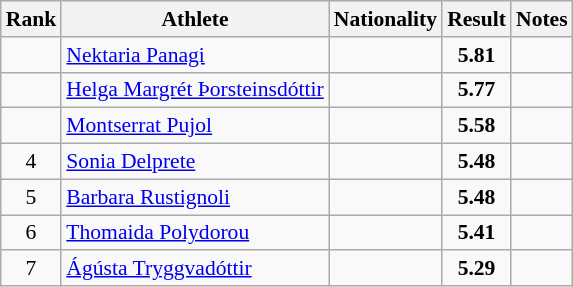<table class="wikitable sortable" style="text-align:center;font-size:90%">
<tr>
<th>Rank</th>
<th>Athlete</th>
<th>Nationality</th>
<th>Result</th>
<th>Notes</th>
</tr>
<tr>
<td></td>
<td align="left"><a href='#'>Nektaria Panagi</a></td>
<td align=left></td>
<td><strong>5.81</strong></td>
<td></td>
</tr>
<tr>
<td></td>
<td align="left"><a href='#'>Helga Margrét Þorsteinsdóttir</a></td>
<td align=left></td>
<td><strong>5.77</strong></td>
<td></td>
</tr>
<tr>
<td></td>
<td align="left"><a href='#'>Montserrat Pujol</a></td>
<td align=left></td>
<td><strong>5.58</strong></td>
<td></td>
</tr>
<tr>
<td>4</td>
<td align="left"><a href='#'>Sonia Delprete</a></td>
<td align=left></td>
<td><strong>5.48</strong></td>
<td></td>
</tr>
<tr>
<td>5</td>
<td align="left"><a href='#'>Barbara Rustignoli</a></td>
<td align=left></td>
<td><strong>5.48</strong></td>
<td></td>
</tr>
<tr>
<td>6</td>
<td align="left"><a href='#'>Thomaida Polydorou</a></td>
<td align=left></td>
<td><strong>5.41</strong></td>
<td></td>
</tr>
<tr>
<td>7</td>
<td align="left"><a href='#'>Ágústa Tryggvadóttir</a></td>
<td align=left></td>
<td><strong>5.29</strong></td>
<td></td>
</tr>
</table>
